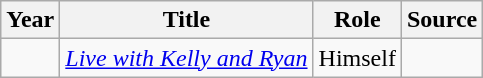<table class="wikitable sortable plainrowheaders">
<tr>
<th>Year</th>
<th>Title</th>
<th>Role</th>
<th class="unsortable">Source</th>
</tr>
<tr>
<td></td>
<td><em><a href='#'>Live with Kelly and Ryan</a></em></td>
<td>Himself</td>
<td></td>
</tr>
</table>
